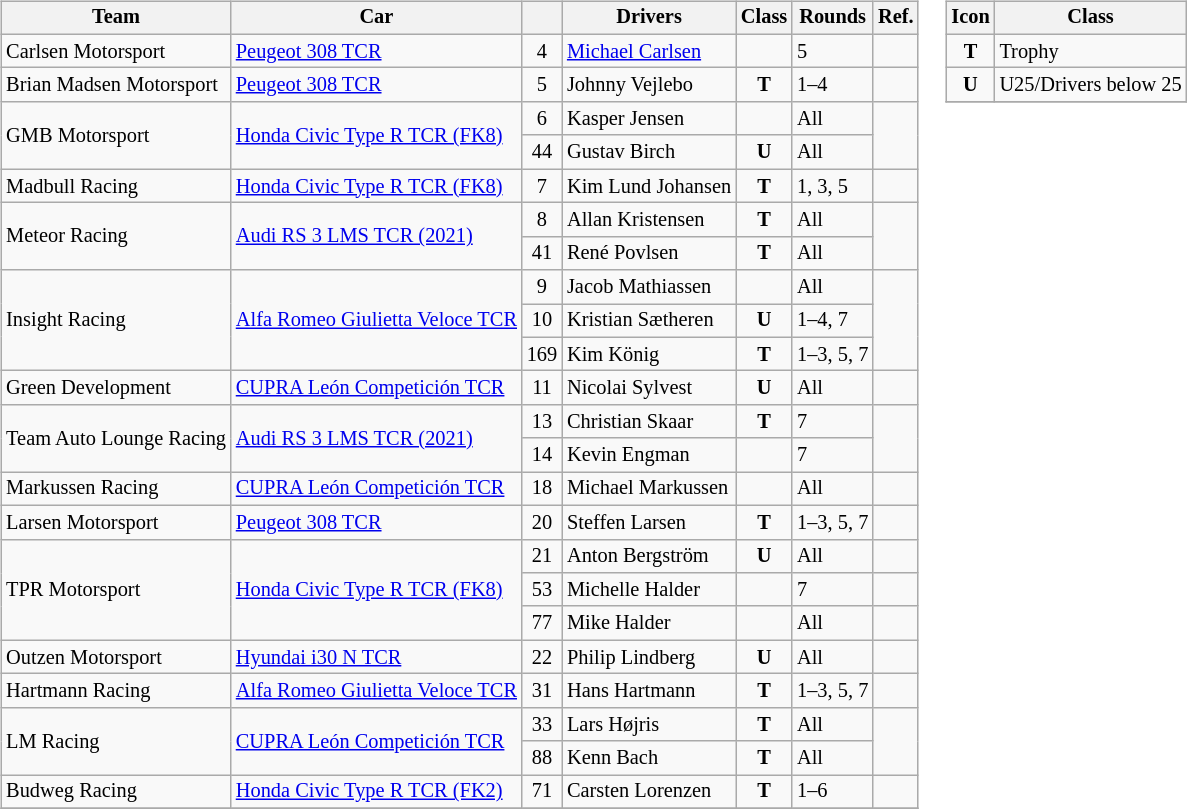<table>
<tr>
<td><br><table class="wikitable" style="font-size: 85%;">
<tr>
<th>Team</th>
<th>Car</th>
<th></th>
<th>Drivers</th>
<th>Class</th>
<th>Rounds</th>
<th>Ref.</th>
</tr>
<tr>
<td> Carlsen Motorsport</td>
<td><a href='#'>Peugeot 308 TCR</a></td>
<td align="center">4</td>
<td> <a href='#'>Michael Carlsen</a></td>
<td align="center"></td>
<td>5</td>
<td></td>
</tr>
<tr>
<td> Brian Madsen Motorsport</td>
<td><a href='#'>Peugeot 308 TCR</a></td>
<td align="center">5</td>
<td> Johnny Vejlebo</td>
<td align="center"><strong><span>T</span></strong></td>
<td>1–4</td>
<td></td>
</tr>
<tr>
<td rowspan="2"> GMB Motorsport</td>
<td rowspan="2"><a href='#'>Honda Civic Type R TCR (FK8)</a></td>
<td align="center">6</td>
<td> Kasper Jensen</td>
<td align="center"></td>
<td>All</td>
<td rowspan="2"></td>
</tr>
<tr>
<td align="center">44</td>
<td> Gustav Birch</td>
<td align="center"><strong><span>U</span></strong></td>
<td>All</td>
</tr>
<tr>
<td> Madbull Racing</td>
<td><a href='#'>Honda Civic Type R TCR (FK8)</a></td>
<td align="center">7</td>
<td> Kim Lund Johansen</td>
<td align="center"><strong><span>T</span></strong></td>
<td>1, 3, 5</td>
<td></td>
</tr>
<tr>
<td rowspan="2"> Meteor Racing</td>
<td rowspan="2"><a href='#'>Audi RS 3 LMS TCR (2021)</a></td>
<td align="center">8</td>
<td> Allan Kristensen</td>
<td align="center"><strong><span>T</span></strong></td>
<td>All</td>
<td rowspan="2"></td>
</tr>
<tr>
<td align="center">41</td>
<td> René Povlsen</td>
<td align="center"><strong><span>T</span></strong></td>
<td>All</td>
</tr>
<tr>
<td rowspan="3"> Insight Racing</td>
<td rowspan="3"><a href='#'>Alfa Romeo Giulietta Veloce TCR</a></td>
<td align="center">9</td>
<td> Jacob Mathiassen</td>
<td align="center"></td>
<td>All</td>
<td rowspan="3"></td>
</tr>
<tr>
<td align="center">10</td>
<td> Kristian Sætheren</td>
<td align="center"><strong><span>U</span></strong></td>
<td>1–4, 7</td>
</tr>
<tr>
<td align="center">169</td>
<td> Kim König</td>
<td align="center"><strong><span>T</span></strong></td>
<td>1–3, 5, 7</td>
</tr>
<tr>
<td> Green Development</td>
<td><a href='#'>CUPRA León Competición TCR</a></td>
<td align="center">11</td>
<td> Nicolai Sylvest</td>
<td align="center"><strong><span>U</span></strong></td>
<td>All</td>
<td></td>
</tr>
<tr>
<td rowspan="2"> Team Auto Lounge Racing</td>
<td rowspan="2"><a href='#'>Audi RS 3 LMS TCR (2021)</a></td>
<td align="center">13</td>
<td> Christian Skaar</td>
<td align="center"><strong><span>T</span></strong></td>
<td>7</td>
<td rowspan="2"></td>
</tr>
<tr>
<td align="center">14</td>
<td> Kevin Engman</td>
<td align="center"></td>
<td>7</td>
</tr>
<tr>
<td> Markussen Racing</td>
<td><a href='#'>CUPRA León Competición TCR</a></td>
<td align="center">18</td>
<td> Michael Markussen</td>
<td align="center"></td>
<td>All</td>
<td></td>
</tr>
<tr>
<td> Larsen Motorsport</td>
<td><a href='#'>Peugeot 308 TCR</a></td>
<td align="center">20</td>
<td> Steffen Larsen</td>
<td align="center"><strong><span>T</span></strong></td>
<td>1–3, 5, 7</td>
<td></td>
</tr>
<tr>
<td rowspan="3"> TPR Motorsport</td>
<td rowspan="3"><a href='#'>Honda Civic Type R TCR (FK8)</a></td>
<td align="center">21</td>
<td> Anton Bergström</td>
<td align="center"><strong><span>U</span></strong></td>
<td>All</td>
<td></td>
</tr>
<tr>
<td align="center">53</td>
<td> Michelle Halder</td>
<td align="center"></td>
<td>7</td>
<td></td>
</tr>
<tr>
<td align="center">77</td>
<td> Mike Halder</td>
<td align="center"></td>
<td>All</td>
<td></td>
</tr>
<tr>
<td> Outzen Motorsport</td>
<td><a href='#'>Hyundai i30 N TCR</a></td>
<td align="center">22</td>
<td> Philip Lindberg</td>
<td align="center"><strong><span>U</span></strong></td>
<td>All</td>
<td></td>
</tr>
<tr>
<td> Hartmann Racing</td>
<td><a href='#'>Alfa Romeo Giulietta Veloce TCR</a></td>
<td align="center">31</td>
<td> Hans Hartmann</td>
<td align="center"><strong><span>T</span></strong></td>
<td>1–3, 5, 7</td>
<td></td>
</tr>
<tr>
<td rowspan="2"> LM Racing</td>
<td rowspan="2"><a href='#'>CUPRA León Competición TCR</a></td>
<td align="center">33</td>
<td> Lars Højris</td>
<td align="center"><strong><span>T</span></strong></td>
<td>All</td>
<td rowspan="2"></td>
</tr>
<tr>
<td align="center">88</td>
<td> Kenn Bach</td>
<td align="center"><strong><span>T</span></strong></td>
<td>All</td>
</tr>
<tr>
<td> Budweg Racing</td>
<td><a href='#'>Honda Civic Type R TCR (FK2)</a></td>
<td align="center">71</td>
<td> Carsten Lorenzen</td>
<td align="center"><strong><span>T</span></strong></td>
<td>1–6</td>
<td></td>
</tr>
<tr>
</tr>
</table>
</td>
<td valign="top"><br><table class="wikitable" style="font-size: 85%;">
<tr>
<th>Icon</th>
<th>Class</th>
</tr>
<tr>
<td align="center"><strong><span>T</span></strong></td>
<td nowrap="">Trophy</td>
</tr>
<tr>
<td align="center"><strong><span>U</span></strong></td>
<td nowrap="">U25/Drivers below 25</td>
</tr>
<tr>
</tr>
</table>
</td>
</tr>
</table>
